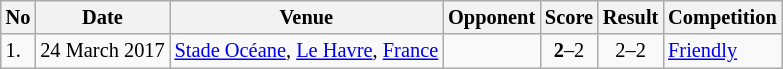<table class="wikitable" style="font-size:85%;">
<tr>
<th>No</th>
<th>Date</th>
<th>Venue</th>
<th>Opponent</th>
<th>Score</th>
<th>Result</th>
<th>Competition</th>
</tr>
<tr>
<td>1.</td>
<td>24 March 2017</td>
<td><a href='#'>Stade Océane</a>, <a href='#'>Le Havre</a>, <a href='#'>France</a></td>
<td></td>
<td align=center><strong>2</strong>–2</td>
<td align=center>2–2</td>
<td><a href='#'>Friendly</a></td>
</tr>
</table>
